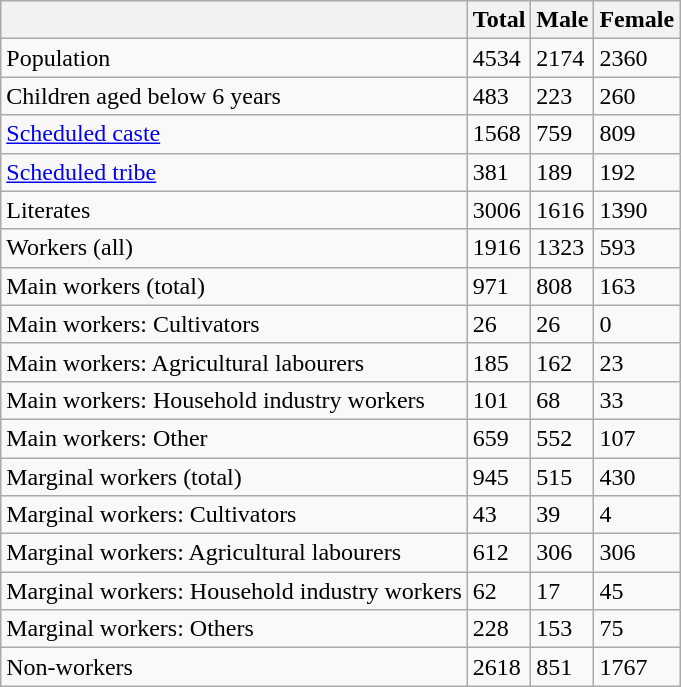<table class="wikitable sortable">
<tr>
<th></th>
<th>Total</th>
<th>Male</th>
<th>Female</th>
</tr>
<tr>
<td>Population</td>
<td>4534</td>
<td>2174</td>
<td>2360</td>
</tr>
<tr>
<td>Children aged below 6 years</td>
<td>483</td>
<td>223</td>
<td>260</td>
</tr>
<tr>
<td><a href='#'>Scheduled caste</a></td>
<td>1568</td>
<td>759</td>
<td>809</td>
</tr>
<tr>
<td><a href='#'>Scheduled tribe</a></td>
<td>381</td>
<td>189</td>
<td>192</td>
</tr>
<tr>
<td>Literates</td>
<td>3006</td>
<td>1616</td>
<td>1390</td>
</tr>
<tr>
<td>Workers (all)</td>
<td>1916</td>
<td>1323</td>
<td>593</td>
</tr>
<tr>
<td>Main workers (total)</td>
<td>971</td>
<td>808</td>
<td>163</td>
</tr>
<tr>
<td>Main workers: Cultivators</td>
<td>26</td>
<td>26</td>
<td>0</td>
</tr>
<tr>
<td>Main workers: Agricultural labourers</td>
<td>185</td>
<td>162</td>
<td>23</td>
</tr>
<tr>
<td>Main workers: Household industry workers</td>
<td>101</td>
<td>68</td>
<td>33</td>
</tr>
<tr>
<td>Main workers: Other</td>
<td>659</td>
<td>552</td>
<td>107</td>
</tr>
<tr>
<td>Marginal workers (total)</td>
<td>945</td>
<td>515</td>
<td>430</td>
</tr>
<tr>
<td>Marginal workers: Cultivators</td>
<td>43</td>
<td>39</td>
<td>4</td>
</tr>
<tr>
<td>Marginal workers: Agricultural labourers</td>
<td>612</td>
<td>306</td>
<td>306</td>
</tr>
<tr>
<td>Marginal workers: Household industry workers</td>
<td>62</td>
<td>17</td>
<td>45</td>
</tr>
<tr>
<td>Marginal workers: Others</td>
<td>228</td>
<td>153</td>
<td>75</td>
</tr>
<tr>
<td>Non-workers</td>
<td>2618</td>
<td>851</td>
<td>1767</td>
</tr>
</table>
